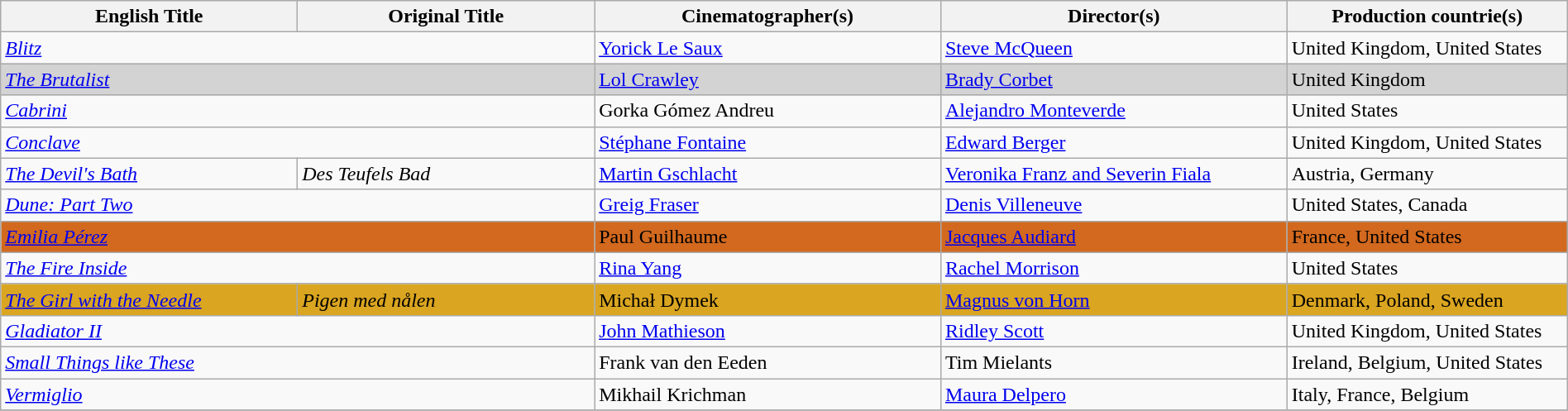<table class="wikitable" style="width:100%; margin-bottom:4px">
<tr>
<th scope="col" width="18%">English Title</th>
<th scope="col" width="18%">Original Title</th>
<th scope="col" width="21%">Cinematographer(s)</th>
<th scope="col" width="21%">Director(s)</th>
<th scope="col" width="17%">Production countrie(s)</th>
</tr>
<tr>
<td colspan="2"><em><a href='#'>Blitz</a></em> </td>
<td><a href='#'>Yorick Le Saux</a></td>
<td><a href='#'>Steve McQueen</a></td>
<td>United Kingdom, United States</td>
</tr>
<tr style="background:#d3d3d3">
<td colspan="2"><em><a href='#'>The Brutalist</a></em></td>
<td><a href='#'>Lol Crawley</a></td>
<td><a href='#'>Brady Corbet</a></td>
<td>United Kingdom</td>
</tr>
<tr>
<td colspan="2"><em><a href='#'>Cabrini</a></em></td>
<td>Gorka Gómez Andreu</td>
<td><a href='#'>Alejandro Monteverde</a></td>
<td>United States</td>
</tr>
<tr>
<td colspan="2"><em><a href='#'>Conclave</a></em></td>
<td><a href='#'>Stéphane Fontaine</a></td>
<td><a href='#'>Edward Berger</a></td>
<td>United Kingdom, United States</td>
</tr>
<tr>
<td><em><a href='#'>The Devil's Bath</a></em></td>
<td><em>Des Teufels Bad</em></td>
<td><a href='#'>Martin Gschlacht</a></td>
<td><a href='#'>Veronika Franz and Severin Fiala</a></td>
<td>Austria, Germany</td>
</tr>
<tr>
<td colspan="2"><em><a href='#'>Dune: Part Two</a></em></td>
<td><a href='#'>Greig Fraser</a></td>
<td><a href='#'>Denis Villeneuve</a></td>
<td>United States, Canada</td>
</tr>
<tr style="background:#d2691e">
<td colspan="2"><em><a href='#'>Emilia Pérez</a></em></td>
<td>Paul Guilhaume</td>
<td><a href='#'>Jacques Audiard</a></td>
<td>France, United States</td>
</tr>
<tr>
<td colspan="2"><em><a href='#'>The Fire Inside</a></em></td>
<td><a href='#'>Rina Yang</a></td>
<td><a href='#'>Rachel Morrison</a></td>
<td>United States</td>
</tr>
<tr style="background:#daa520">
<td><em><a href='#'>The Girl with the Needle</a></em></td>
<td><em>Pigen med nålen</em></td>
<td>Michał Dymek</td>
<td><a href='#'>Magnus von Horn</a></td>
<td>Denmark, Poland, Sweden</td>
</tr>
<tr>
<td colspan="2"><em><a href='#'>Gladiator II</a></em></td>
<td><a href='#'>John Mathieson</a></td>
<td><a href='#'>Ridley Scott</a></td>
<td>United Kingdom, United States</td>
</tr>
<tr>
<td colspan="2"><em><a href='#'>Small Things like These</a></em></td>
<td>Frank van den Eeden</td>
<td>Tim Mielants</td>
<td>Ireland, Belgium, United States</td>
</tr>
<tr>
<td colspan="2"><em><a href='#'>Vermiglio</a></em></td>
<td>Mikhail Krichman</td>
<td><a href='#'>Maura Delpero</a></td>
<td>Italy, France, Belgium</td>
</tr>
<tr>
</tr>
</table>
